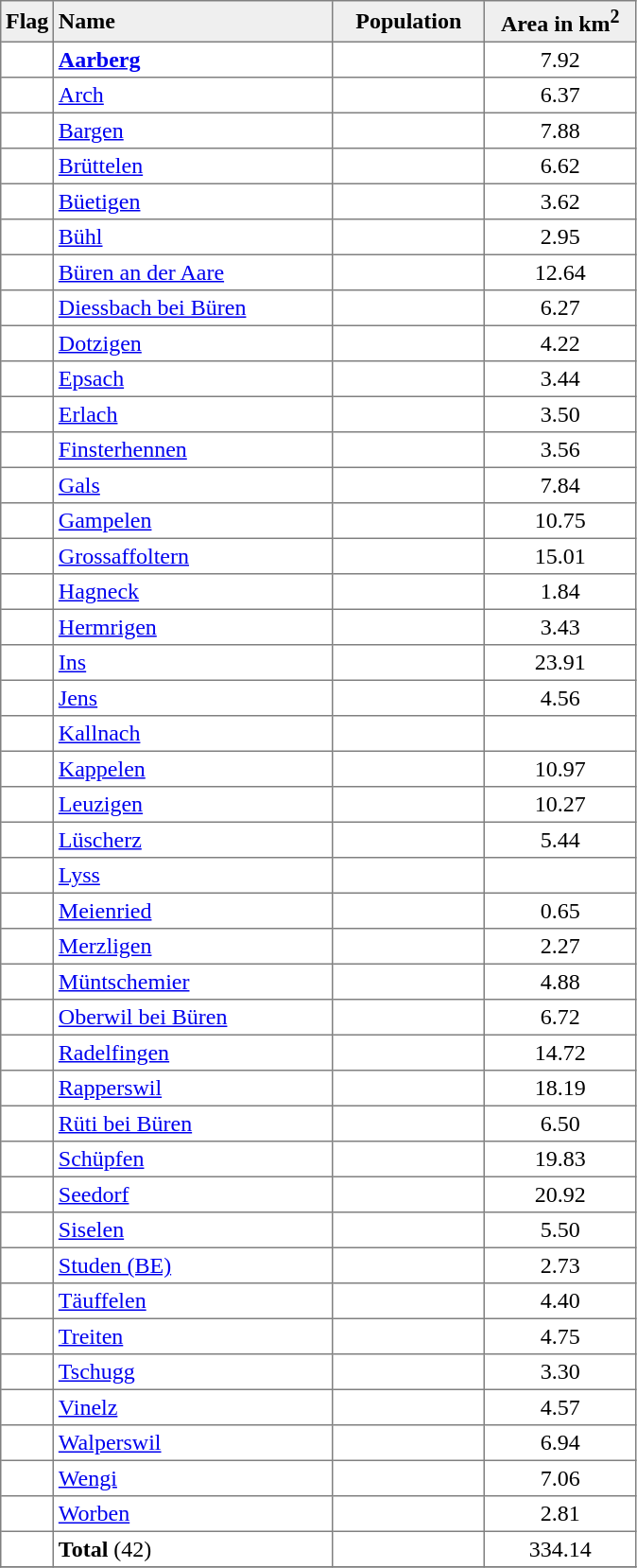<table cellpadding="3" cellspacing="0" border="1" style="border: gray solid 1px; border-collapse: collapse;">
<tr>
<th colspan=1 align=center bgcolor="#EFEFEF">Flag</th>
<th colspan=1 align=left bgcolor="#EFEFEF" width="190">Name</th>
<th colspan=1 align=center bgcolor="#EFEFEF" width="100">Population<br></th>
<th colspan=1 align=center bgcolor="#EFEFEF" width="100">Area in km<sup>2</sup></th>
</tr>
<tr>
<td align="center"></td>
<td><strong><a href='#'>Aarberg</a></strong></td>
<td align="center"></td>
<td align="center">7.92</td>
</tr>
<tr>
<td align="center"></td>
<td><a href='#'>Arch</a></td>
<td align="center"></td>
<td align="center">6.37</td>
</tr>
<tr>
<td align="center"></td>
<td><a href='#'>Bargen</a></td>
<td align="center"></td>
<td align="center">7.88</td>
</tr>
<tr>
<td align="center"></td>
<td><a href='#'>Brüttelen</a></td>
<td align="center"></td>
<td align="center">6.62</td>
</tr>
<tr>
<td align="center"></td>
<td><a href='#'>Büetigen</a></td>
<td align="center"></td>
<td align="center">3.62</td>
</tr>
<tr>
<td align="center"></td>
<td><a href='#'>Bühl</a></td>
<td align="center"></td>
<td align="center">2.95</td>
</tr>
<tr>
<td align="center"></td>
<td><a href='#'>Büren an der Aare</a></td>
<td align="center"></td>
<td align="center">12.64</td>
</tr>
<tr>
<td align="center"></td>
<td><a href='#'>Diessbach bei Büren</a></td>
<td align="center"></td>
<td align="center">6.27</td>
</tr>
<tr>
<td align="center"></td>
<td><a href='#'>Dotzigen</a></td>
<td align="center"></td>
<td align="center">4.22</td>
</tr>
<tr>
<td align="center"></td>
<td><a href='#'>Epsach</a></td>
<td align="center"></td>
<td align="center">3.44</td>
</tr>
<tr>
<td align="center"></td>
<td><a href='#'>Erlach</a></td>
<td align="center"></td>
<td align="center">3.50</td>
</tr>
<tr>
<td align="center"></td>
<td><a href='#'>Finsterhennen</a></td>
<td align="center"></td>
<td align="center">3.56</td>
</tr>
<tr>
<td align="center"></td>
<td><a href='#'>Gals</a></td>
<td align="center"></td>
<td align="center">7.84</td>
</tr>
<tr>
<td align="center"></td>
<td><a href='#'>Gampelen</a></td>
<td align="center"></td>
<td align="center">10.75</td>
</tr>
<tr>
<td align="center"></td>
<td><a href='#'>Grossaffoltern</a></td>
<td align="center"></td>
<td align="center">15.01</td>
</tr>
<tr>
<td align="center"></td>
<td><a href='#'>Hagneck</a></td>
<td align="center"></td>
<td align="center">1.84</td>
</tr>
<tr>
<td align="center"></td>
<td><a href='#'>Hermrigen</a></td>
<td align="center"></td>
<td align="center">3.43</td>
</tr>
<tr>
<td align="center"></td>
<td><a href='#'>Ins</a></td>
<td align="center"></td>
<td align="center">23.91</td>
</tr>
<tr>
<td align="center"></td>
<td><a href='#'>Jens</a></td>
<td align="center"></td>
<td align="center">4.56</td>
</tr>
<tr>
<td align="center"></td>
<td><a href='#'>Kallnach</a></td>
<td align="center"></td>
<td align="center"></td>
</tr>
<tr>
<td align="center"></td>
<td><a href='#'>Kappelen</a></td>
<td align="center"></td>
<td align="center">10.97</td>
</tr>
<tr>
<td align="center"></td>
<td><a href='#'>Leuzigen</a></td>
<td align="center"></td>
<td align="center">10.27</td>
</tr>
<tr>
<td align="center"></td>
<td><a href='#'>Lüscherz</a></td>
<td align="center"></td>
<td align="center">5.44</td>
</tr>
<tr>
<td align="center"></td>
<td><a href='#'>Lyss</a></td>
<td align="center"></td>
<td align="center"></td>
</tr>
<tr>
<td align="center"></td>
<td><a href='#'>Meienried</a></td>
<td align="center"></td>
<td align="center">0.65</td>
</tr>
<tr>
<td align="center"></td>
<td><a href='#'>Merzligen</a></td>
<td align="center"></td>
<td align="center">2.27</td>
</tr>
<tr>
<td align="center"></td>
<td><a href='#'>Müntschemier</a></td>
<td align="center"></td>
<td align="center">4.88</td>
</tr>
<tr>
<td align="center"></td>
<td><a href='#'>Oberwil bei Büren</a></td>
<td align="center"></td>
<td align="center">6.72</td>
</tr>
<tr>
<td align="center"></td>
<td><a href='#'>Radelfingen</a></td>
<td align="center"></td>
<td align="center">14.72</td>
</tr>
<tr>
<td align="center"></td>
<td><a href='#'>Rapperswil</a></td>
<td align="center"></td>
<td align="center">18.19</td>
</tr>
<tr>
<td align="center"></td>
<td><a href='#'>Rüti bei Büren</a></td>
<td align="center"></td>
<td align="center">6.50</td>
</tr>
<tr>
<td align="center"></td>
<td><a href='#'>Schüpfen</a></td>
<td align="center"></td>
<td align="center">19.83</td>
</tr>
<tr>
<td align="center"></td>
<td><a href='#'>Seedorf</a></td>
<td align="center"></td>
<td align="center">20.92</td>
</tr>
<tr>
<td align="center"></td>
<td><a href='#'>Siselen</a></td>
<td align="center"></td>
<td align="center">5.50</td>
</tr>
<tr>
<td align="center"></td>
<td><a href='#'>Studen (BE)</a></td>
<td align="center"></td>
<td align="center">2.73</td>
</tr>
<tr>
<td align="center"></td>
<td><a href='#'>Täuffelen</a></td>
<td align="center"></td>
<td align="center">4.40</td>
</tr>
<tr>
<td align="center"></td>
<td><a href='#'>Treiten</a></td>
<td align="center"></td>
<td align="center">4.75</td>
</tr>
<tr>
<td align="center"></td>
<td><a href='#'>Tschugg</a></td>
<td align="center"></td>
<td align="center">3.30</td>
</tr>
<tr>
<td align="center"></td>
<td><a href='#'>Vinelz</a></td>
<td align="center"></td>
<td align="center">4.57</td>
</tr>
<tr>
<td align="center"></td>
<td><a href='#'>Walperswil</a></td>
<td align="center"></td>
<td align="center">6.94</td>
</tr>
<tr>
<td align="center"></td>
<td><a href='#'>Wengi</a></td>
<td align="center"></td>
<td align="center">7.06</td>
</tr>
<tr>
<td align="center"></td>
<td><a href='#'>Worben</a></td>
<td align="center"></td>
<td align="center">2.81</td>
</tr>
<tr>
<td></td>
<td><strong>Total</strong> (42)</td>
<td align="center"></td>
<td align="center">334.14</td>
</tr>
<tr>
</tr>
</table>
